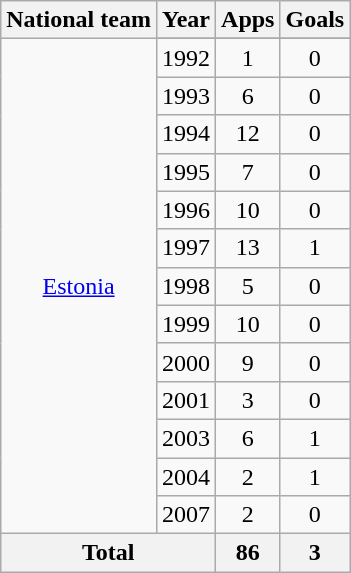<table class="wikitable" style="text-align:center;">
<tr>
<th>National team</th>
<th>Year</th>
<th>Apps</th>
<th>Goals</th>
</tr>
<tr>
<td rowspan="14"><a href='#'>Estonia</a></td>
</tr>
<tr>
<td>1992</td>
<td>1</td>
<td>0</td>
</tr>
<tr>
<td>1993</td>
<td>6</td>
<td>0</td>
</tr>
<tr>
<td>1994</td>
<td>12</td>
<td>0</td>
</tr>
<tr>
<td>1995</td>
<td>7</td>
<td>0</td>
</tr>
<tr>
<td>1996</td>
<td>10</td>
<td>0</td>
</tr>
<tr>
<td>1997</td>
<td>13</td>
<td>1</td>
</tr>
<tr>
<td>1998</td>
<td>5</td>
<td>0</td>
</tr>
<tr>
<td>1999</td>
<td>10</td>
<td>0</td>
</tr>
<tr>
<td>2000</td>
<td>9</td>
<td>0</td>
</tr>
<tr>
<td>2001</td>
<td>3</td>
<td>0</td>
</tr>
<tr>
<td>2003</td>
<td>6</td>
<td>1</td>
</tr>
<tr>
<td>2004</td>
<td>2</td>
<td>1</td>
</tr>
<tr>
<td>2007</td>
<td>2</td>
<td>0</td>
</tr>
<tr>
<th colspan="2">Total</th>
<th>86</th>
<th>3</th>
</tr>
</table>
